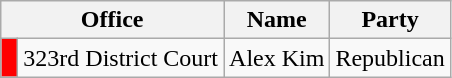<table class="wikitable">
<tr>
<th colspan="2">Office</th>
<th>Name</th>
<th>Party</th>
</tr>
<tr>
<td style="background:red"> </td>
<td>323rd District Court</td>
<td>Alex Kim</td>
<td>Republican</td>
</tr>
</table>
